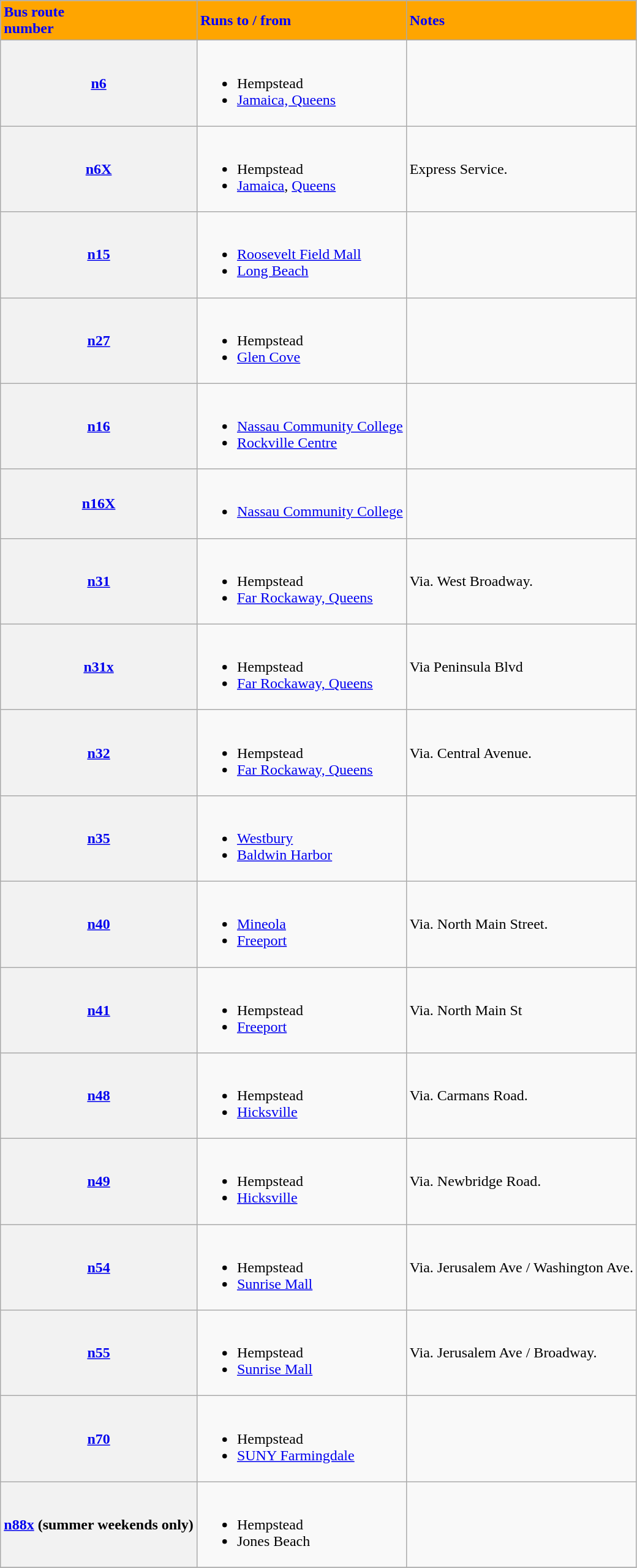<table class="wikitable" style="font-size: 100%;">
<tr>
<td style="background:orange; color:blue; text-align:left;"><strong>Bus route</strong><br><strong>number</strong></td>
<td style="background:orange; color:blue; text-align:left;"><strong>Runs to / from</strong></td>
<td style="background:orange; color:blue; text-align:left;"><strong>Notes</strong></td>
</tr>
<tr>
<th><a href='#'>n6</a></th>
<td><br><ul><li>Hempstead</li><li><a href='#'>Jamaica, Queens</a></li></ul></td>
<td></td>
</tr>
<tr>
<th><a href='#'>n6X</a></th>
<td><br><ul><li>Hempstead</li><li><a href='#'>Jamaica</a>, <a href='#'>Queens</a></li></ul></td>
<td>Express Service.</td>
</tr>
<tr>
<th><a href='#'>n15</a></th>
<td><br><ul><li><a href='#'>Roosevelt Field Mall</a></li><li><a href='#'>Long Beach</a></li></ul></td>
<td></td>
</tr>
<tr>
<th><a href='#'>n27</a></th>
<td><br><ul><li>Hempstead</li><li><a href='#'>Glen Cove</a></li></ul></td>
<td></td>
</tr>
<tr>
<th><a href='#'>n16</a></th>
<td><br><ul><li><a href='#'>Nassau Community College</a></li><li><a href='#'>Rockville Centre</a></li></ul></td>
<td></td>
</tr>
<tr>
<th><a href='#'>n16X</a></th>
<td><br><ul><li><a href='#'>Nassau Community College</a></li></ul></td>
<td></td>
</tr>
<tr>
<th><a href='#'>n31</a></th>
<td><br><ul><li>Hempstead</li><li><a href='#'>Far Rockaway, Queens</a></li></ul></td>
<td>Via. West Broadway.</td>
</tr>
<tr>
<th><a href='#'>n31x</a></th>
<td><br><ul><li>Hempstead</li><li><a href='#'>Far Rockaway, Queens</a></li></ul></td>
<td>Via Peninsula Blvd</td>
</tr>
<tr>
<th><a href='#'>n32</a></th>
<td><br><ul><li>Hempstead</li><li><a href='#'>Far Rockaway, Queens</a></li></ul></td>
<td>Via. Central Avenue.</td>
</tr>
<tr>
<th><a href='#'>n35</a></th>
<td><br><ul><li><a href='#'>Westbury</a></li><li><a href='#'>Baldwin Harbor</a></li></ul></td>
<td></td>
</tr>
<tr>
<th><a href='#'>n40</a></th>
<td><br><ul><li><a href='#'>Mineola</a></li><li><a href='#'>Freeport</a></li></ul></td>
<td>Via. North Main Street.</td>
</tr>
<tr>
<th><a href='#'>n41</a></th>
<td><br><ul><li>Hempstead</li><li><a href='#'>Freeport</a></li></ul></td>
<td>Via. North Main St</td>
</tr>
<tr>
<th><a href='#'>n48</a></th>
<td><br><ul><li>Hempstead</li><li><a href='#'>Hicksville</a></li></ul></td>
<td>Via. Carmans Road.</td>
</tr>
<tr>
<th><a href='#'>n49</a></th>
<td><br><ul><li>Hempstead</li><li><a href='#'>Hicksville</a></li></ul></td>
<td>Via. Newbridge Road.</td>
</tr>
<tr>
<th><a href='#'>n54</a></th>
<td><br><ul><li>Hempstead</li><li><a href='#'>Sunrise Mall</a></li></ul></td>
<td>Via. Jerusalem Ave / Washington Ave.</td>
</tr>
<tr>
<th><a href='#'>n55</a></th>
<td><br><ul><li>Hempstead</li><li><a href='#'>Sunrise Mall</a></li></ul></td>
<td>Via. Jerusalem Ave / Broadway.</td>
</tr>
<tr>
<th><a href='#'>n70</a></th>
<td><br><ul><li>Hempstead</li><li><a href='#'>SUNY Farmingdale</a></li></ul></td>
<td></td>
</tr>
<tr>
<th><a href='#'>n88x</a> (summer weekends only)</th>
<td><br><ul><li>Hempstead</li><li>Jones Beach</li></ul></td>
<td></td>
</tr>
<tr>
</tr>
</table>
